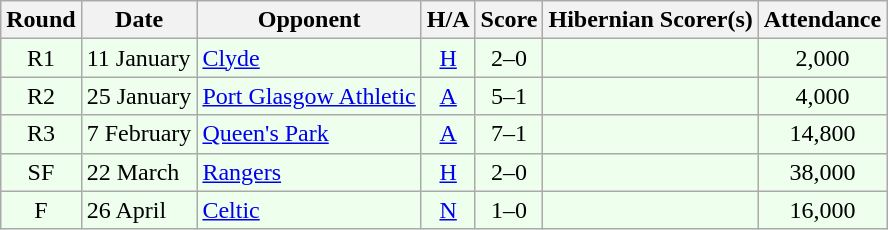<table class="wikitable" style="text-align:center">
<tr>
<th>Round</th>
<th>Date</th>
<th>Opponent</th>
<th>H/A</th>
<th>Score</th>
<th>Hibernian Scorer(s)</th>
<th>Attendance</th>
</tr>
<tr bgcolor=#EEFFEE>
<td>R1</td>
<td align=left>11 January</td>
<td align=left><a href='#'>Clyde</a></td>
<td><a href='#'>H</a></td>
<td>2–0</td>
<td align=left></td>
<td>2,000</td>
</tr>
<tr bgcolor=#EEFFEE>
<td>R2</td>
<td align=left>25 January</td>
<td align=left><a href='#'>Port Glasgow Athletic</a></td>
<td><a href='#'>A</a></td>
<td>5–1</td>
<td align=left></td>
<td>4,000</td>
</tr>
<tr bgcolor=#EEFFEE>
<td>R3</td>
<td align=left>7 February</td>
<td align=left><a href='#'>Queen's Park</a></td>
<td><a href='#'>A</a></td>
<td>7–1</td>
<td align=left></td>
<td>14,800</td>
</tr>
<tr bgcolor=#EEFFEE>
<td>SF</td>
<td align=left>22 March</td>
<td align=left><a href='#'>Rangers</a></td>
<td><a href='#'>H</a></td>
<td>2–0</td>
<td align=left></td>
<td>38,000</td>
</tr>
<tr bgcolor=#EEFFEE>
<td>F</td>
<td align=left>26 April</td>
<td align=left><a href='#'>Celtic</a></td>
<td><a href='#'>N</a></td>
<td>1–0</td>
<td align=left></td>
<td>16,000</td>
</tr>
</table>
